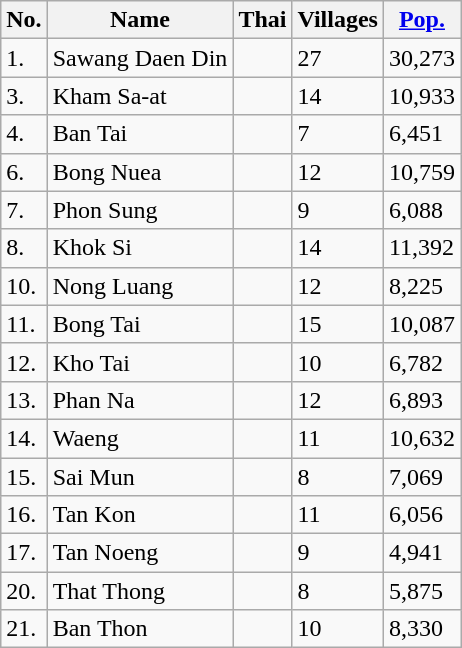<table class="wikitable sortable">
<tr>
<th>No.</th>
<th>Name</th>
<th>Thai</th>
<th>Villages</th>
<th><a href='#'>Pop.</a></th>
</tr>
<tr>
<td>1.</td>
<td>Sawang Daen Din</td>
<td></td>
<td>27</td>
<td>30,273</td>
</tr>
<tr>
<td>3.</td>
<td>Kham Sa-at</td>
<td></td>
<td>14</td>
<td>10,933</td>
</tr>
<tr>
<td>4.</td>
<td>Ban Tai</td>
<td></td>
<td>7</td>
<td>6,451</td>
</tr>
<tr>
<td>6.</td>
<td>Bong Nuea</td>
<td></td>
<td>12</td>
<td>10,759</td>
</tr>
<tr>
<td>7.</td>
<td>Phon Sung</td>
<td></td>
<td>9</td>
<td>6,088</td>
</tr>
<tr>
<td>8.</td>
<td>Khok Si</td>
<td></td>
<td>14</td>
<td>11,392</td>
</tr>
<tr>
<td>10.</td>
<td>Nong Luang</td>
<td></td>
<td>12</td>
<td>8,225</td>
</tr>
<tr>
<td>11.</td>
<td>Bong Tai</td>
<td></td>
<td>15</td>
<td>10,087</td>
</tr>
<tr>
<td>12.</td>
<td>Kho Tai</td>
<td></td>
<td>10</td>
<td>6,782</td>
</tr>
<tr>
<td>13.</td>
<td>Phan Na</td>
<td></td>
<td>12</td>
<td>6,893</td>
</tr>
<tr>
<td>14.</td>
<td>Waeng</td>
<td></td>
<td>11</td>
<td>10,632</td>
</tr>
<tr>
<td>15.</td>
<td>Sai Mun</td>
<td></td>
<td>8</td>
<td>7,069</td>
</tr>
<tr>
<td>16.</td>
<td>Tan Kon</td>
<td></td>
<td>11</td>
<td>6,056</td>
</tr>
<tr>
<td>17.</td>
<td>Tan Noeng</td>
<td></td>
<td>9</td>
<td>4,941</td>
</tr>
<tr>
<td>20.</td>
<td>That Thong</td>
<td></td>
<td>8</td>
<td>5,875</td>
</tr>
<tr>
<td>21.</td>
<td>Ban Thon</td>
<td></td>
<td>10</td>
<td>8,330</td>
</tr>
</table>
